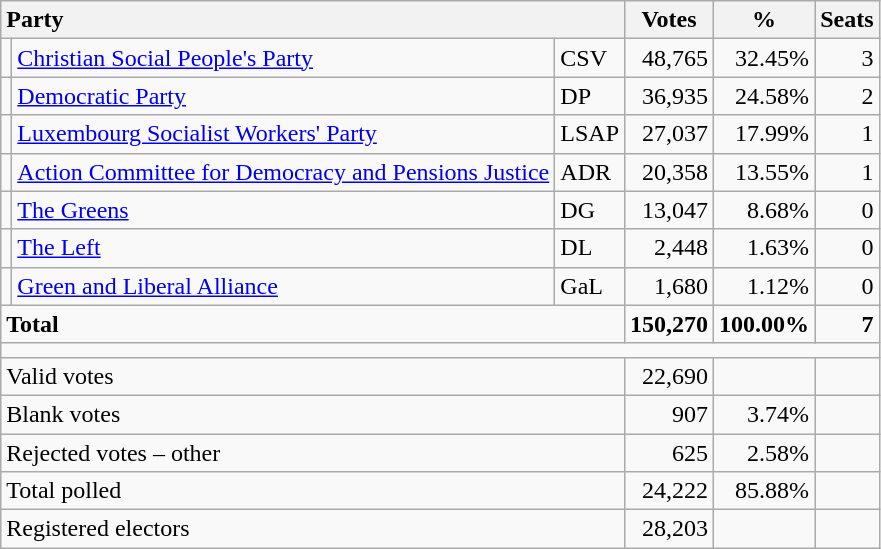<table class="wikitable" border="1" style="text-align:right;">
<tr>
<th style="text-align:left;" valign=bottom colspan=3>Party</th>
<th align=center valign=bottom width="50">Votes</th>
<th align=center valign=bottom width="50">%</th>
<th align=center>Seats</th>
</tr>
<tr>
<td></td>
<td align=left><a href='#'>Christian Social People's Party</a></td>
<td align=left>CSV</td>
<td>48,765</td>
<td>32.45%</td>
<td>3</td>
</tr>
<tr>
<td></td>
<td align=left><a href='#'>Democratic Party</a></td>
<td align=left>DP</td>
<td>36,935</td>
<td>24.58%</td>
<td>2</td>
</tr>
<tr>
<td></td>
<td align=left><a href='#'>Luxembourg Socialist Workers' Party</a></td>
<td align=left>LSAP</td>
<td>27,037</td>
<td>17.99%</td>
<td>1</td>
</tr>
<tr>
<td></td>
<td align=left><a href='#'>Action Committee for Democracy and Pensions Justice</a></td>
<td align=left>ADR</td>
<td>20,358</td>
<td>13.55%</td>
<td>1</td>
</tr>
<tr>
<td></td>
<td align=left><a href='#'>The Greens</a></td>
<td align=left>DG</td>
<td>13,047</td>
<td>8.68%</td>
<td>0</td>
</tr>
<tr>
<td></td>
<td align=left><a href='#'>The Left</a></td>
<td align=left>DL</td>
<td>2,448</td>
<td>1.63%</td>
<td>0</td>
</tr>
<tr>
<td></td>
<td align=left><a href='#'>Green and Liberal Alliance</a></td>
<td align=left>GaL</td>
<td>1,680</td>
<td>1.12%</td>
<td>0</td>
</tr>
<tr style="font-weight:bold">
<td align=left colspan=3>Total</td>
<td>150,270</td>
<td>100.00%</td>
<td>7</td>
</tr>
<tr>
<td colspan=6 height="2"></td>
</tr>
<tr>
<td align=left colspan=3>Valid votes</td>
<td>22,690</td>
<td></td>
<td></td>
</tr>
<tr>
<td align=left colspan=3>Blank votes</td>
<td>907</td>
<td>3.74%</td>
<td></td>
</tr>
<tr>
<td align=left colspan=3>Rejected votes – other</td>
<td>625</td>
<td>2.58%</td>
<td></td>
</tr>
<tr>
<td align=left colspan=3>Total polled</td>
<td>24,222</td>
<td>85.88%</td>
<td></td>
</tr>
<tr>
<td align=left colspan=3>Registered electors</td>
<td>28,203</td>
<td></td>
<td></td>
</tr>
</table>
